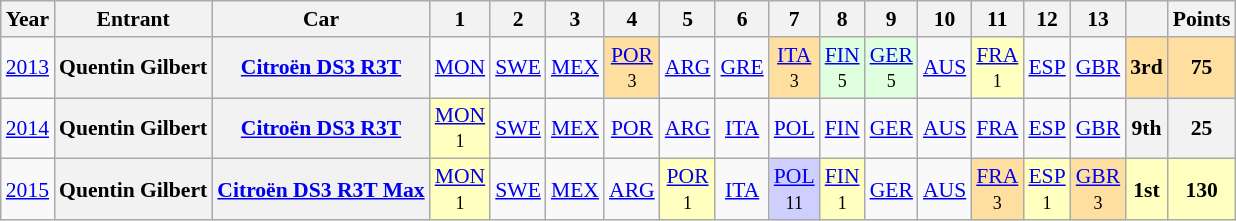<table class="wikitable" style="text-align:center; font-size:90%">
<tr>
<th>Year</th>
<th>Entrant</th>
<th>Car</th>
<th>1</th>
<th>2</th>
<th>3</th>
<th>4</th>
<th>5</th>
<th>6</th>
<th>7</th>
<th>8</th>
<th>9</th>
<th>10</th>
<th>11</th>
<th>12</th>
<th>13</th>
<th></th>
<th>Points</th>
</tr>
<tr>
<td><a href='#'>2013</a></td>
<th>Quentin Gilbert</th>
<th><a href='#'>Citroën DS3 R3T</a></th>
<td><a href='#'>MON</a></td>
<td><a href='#'>SWE</a></td>
<td><a href='#'>MEX</a></td>
<td style="background:#FFDF9F;"><a href='#'>POR</a><br><small>3</small></td>
<td><a href='#'>ARG</a></td>
<td><a href='#'>GRE</a></td>
<td style="background:#FFDF9F;"><a href='#'>ITA</a><br><small>3</small></td>
<td style="background:#DFFFDF;"><a href='#'>FIN</a><br><small>5</small></td>
<td style="background:#DFFFDF;"><a href='#'>GER</a><br><small>5</small></td>
<td><a href='#'>AUS</a></td>
<td style="background:#FFFFBF;"><a href='#'>FRA</a><br><small>1</small></td>
<td><a href='#'>ESP</a></td>
<td><a href='#'>GBR</a></td>
<td style="background:#FFDF9F;"><strong>3rd</strong></td>
<td style="background:#FFDF9F;"><strong>75</strong></td>
</tr>
<tr>
<td><a href='#'>2014</a></td>
<th>Quentin Gilbert</th>
<th><a href='#'>Citroën DS3 R3T</a></th>
<td style="background:#FFFFBF;"><a href='#'>MON</a><br><small>1</small></td>
<td><a href='#'>SWE</a></td>
<td><a href='#'>MEX</a></td>
<td><a href='#'>POR</a></td>
<td><a href='#'>ARG</a></td>
<td><a href='#'>ITA</a></td>
<td><a href='#'>POL</a></td>
<td><a href='#'>FIN</a></td>
<td><a href='#'>GER</a></td>
<td><a href='#'>AUS</a></td>
<td><a href='#'>FRA</a></td>
<td><a href='#'>ESP</a></td>
<td><a href='#'>GBR</a></td>
<th>9th</th>
<th>25</th>
</tr>
<tr>
<td><a href='#'>2015</a></td>
<th>Quentin Gilbert</th>
<th><a href='#'>Citroën DS3 R3T Max</a></th>
<td style="background:#FFFFBF;"><a href='#'>MON</a><br><small>1</small></td>
<td><a href='#'>SWE</a></td>
<td><a href='#'>MEX</a></td>
<td><a href='#'>ARG</a></td>
<td style="background:#FFFFBF;"><a href='#'>POR</a><br><small>1</small></td>
<td><a href='#'>ITA</a></td>
<td style="background:#CFCFFF;"><a href='#'>POL</a><br><small>11</small></td>
<td style="background:#FFFFBF;"><a href='#'>FIN</a><br><small>1</small></td>
<td><a href='#'>GER</a></td>
<td><a href='#'>AUS</a></td>
<td style="background:#FFDF9F;"><a href='#'>FRA</a><br><small>3</small></td>
<td style="background:#FFFFBF;"><a href='#'>ESP</a><br><small>1</small></td>
<td style="background:#FFDF9F;"><a href='#'>GBR</a><br><small>3</small></td>
<th style="background:#FFFFBF;">1st</th>
<th style="background:#FFFFBF;">130</th>
</tr>
</table>
